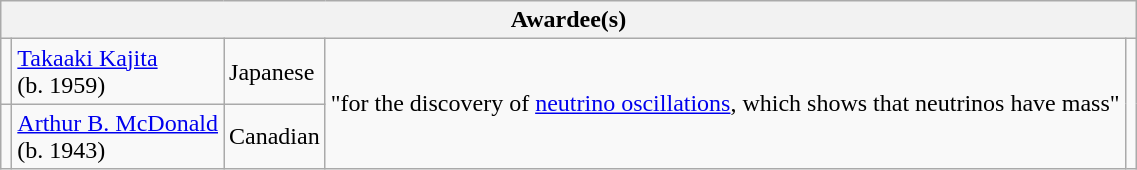<table class="wikitable">
<tr>
<th colspan="5">Awardee(s)</th>
</tr>
<tr>
<td></td>
<td><a href='#'>Takaaki Kajita</a><br>(b. 1959)</td>
<td> Japanese</td>
<td rowspan="2">"for the discovery of <a href='#'>neutrino oscillations</a>, which shows that neutrinos have mass"</td>
<td rowspan="2"></td>
</tr>
<tr>
<td></td>
<td><a href='#'>Arthur B. McDonald</a><br>(b. 1943)</td>
<td> Canadian</td>
</tr>
</table>
